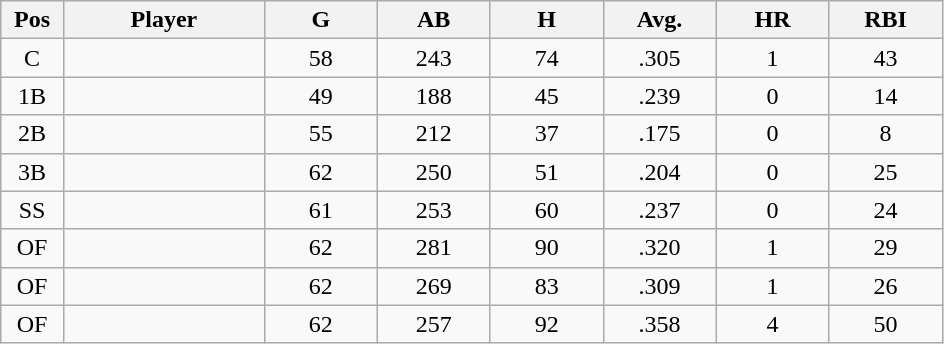<table class="wikitable sortable">
<tr>
<th bgcolor="#DDDDFF" width="5%">Pos</th>
<th bgcolor="#DDDDFF" width="16%">Player</th>
<th bgcolor="#DDDDFF" width="9%">G</th>
<th bgcolor="#DDDDFF" width="9%">AB</th>
<th bgcolor="#DDDDFF" width="9%">H</th>
<th bgcolor="#DDDDFF" width="9%">Avg.</th>
<th bgcolor="#DDDDFF" width="9%">HR</th>
<th bgcolor="#DDDDFF" width="9%">RBI</th>
</tr>
<tr align="center">
<td>C</td>
<td></td>
<td>58</td>
<td>243</td>
<td>74</td>
<td>.305</td>
<td>1</td>
<td>43</td>
</tr>
<tr align="center">
<td>1B</td>
<td></td>
<td>49</td>
<td>188</td>
<td>45</td>
<td>.239</td>
<td>0</td>
<td>14</td>
</tr>
<tr align="center">
<td>2B</td>
<td></td>
<td>55</td>
<td>212</td>
<td>37</td>
<td>.175</td>
<td>0</td>
<td>8</td>
</tr>
<tr align="center">
<td>3B</td>
<td></td>
<td>62</td>
<td>250</td>
<td>51</td>
<td>.204</td>
<td>0</td>
<td>25</td>
</tr>
<tr align="center">
<td>SS</td>
<td></td>
<td>61</td>
<td>253</td>
<td>60</td>
<td>.237</td>
<td>0</td>
<td>24</td>
</tr>
<tr align="center">
<td>OF</td>
<td></td>
<td>62</td>
<td>281</td>
<td>90</td>
<td>.320</td>
<td>1</td>
<td>29</td>
</tr>
<tr align="center">
<td>OF</td>
<td></td>
<td>62</td>
<td>269</td>
<td>83</td>
<td>.309</td>
<td>1</td>
<td>26</td>
</tr>
<tr align="center">
<td>OF</td>
<td></td>
<td>62</td>
<td>257</td>
<td>92</td>
<td>.358</td>
<td>4</td>
<td>50</td>
</tr>
</table>
